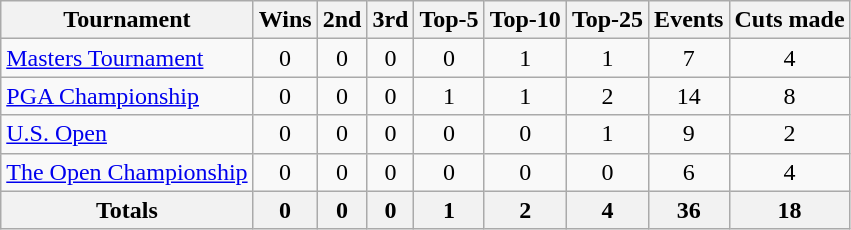<table class=wikitable style=text-align:center>
<tr>
<th>Tournament</th>
<th>Wins</th>
<th>2nd</th>
<th>3rd</th>
<th>Top-5</th>
<th>Top-10</th>
<th>Top-25</th>
<th>Events</th>
<th>Cuts made</th>
</tr>
<tr>
<td align=left><a href='#'>Masters Tournament</a></td>
<td>0</td>
<td>0</td>
<td>0</td>
<td>0</td>
<td>1</td>
<td>1</td>
<td>7</td>
<td>4</td>
</tr>
<tr>
<td align=left><a href='#'>PGA Championship</a></td>
<td>0</td>
<td>0</td>
<td>0</td>
<td>1</td>
<td>1</td>
<td>2</td>
<td>14</td>
<td>8</td>
</tr>
<tr>
<td align=left><a href='#'>U.S. Open</a></td>
<td>0</td>
<td>0</td>
<td>0</td>
<td>0</td>
<td>0</td>
<td>1</td>
<td>9</td>
<td>2</td>
</tr>
<tr>
<td align=left><a href='#'>The Open Championship</a></td>
<td>0</td>
<td>0</td>
<td>0</td>
<td>0</td>
<td>0</td>
<td>0</td>
<td>6</td>
<td>4</td>
</tr>
<tr>
<th>Totals</th>
<th>0</th>
<th>0</th>
<th>0</th>
<th>1</th>
<th>2</th>
<th>4</th>
<th>36</th>
<th>18</th>
</tr>
</table>
